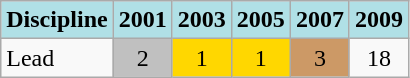<table class="wikitable" style="text-align: center;">
<tr>
<th style="background: #b0e0e6;">Discipline</th>
<th style="background: #b0e0e6;">2001</th>
<th style="background: #b0e0e6;">2003</th>
<th style="background: #b0e0e6;">2005</th>
<th style="background: #b0e0e6;">2007</th>
<th style="background: #b0e0e6;">2009</th>
</tr>
<tr>
<td align="left">Lead</td>
<td style="background: silver">2</td>
<td style="background: gold">1</td>
<td style="background: gold">1</td>
<td style="background: #cc9966">3</td>
<td>18</td>
</tr>
</table>
